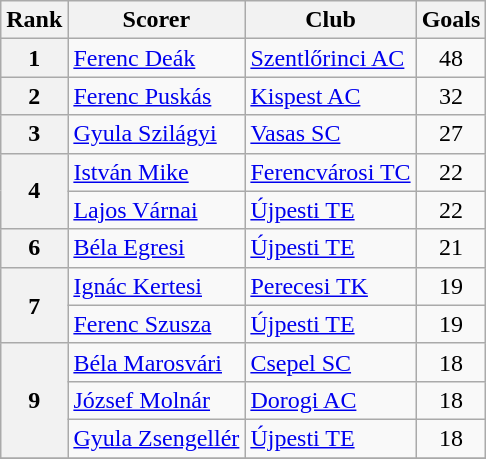<table class="wikitable" style="text-align:center">
<tr>
<th>Rank</th>
<th>Scorer</th>
<th>Club</th>
<th>Goals</th>
</tr>
<tr>
<th rowspan="1">1</th>
<td align=left> <a href='#'>Ferenc Deák</a></td>
<td align=left><a href='#'>Szentlőrinci AC</a></td>
<td>48</td>
</tr>
<tr>
<th rowspan="1">2</th>
<td align=left> <a href='#'>Ferenc Puskás</a></td>
<td align=left><a href='#'>Kispest AC</a></td>
<td>32</td>
</tr>
<tr>
<th rowspan="1">3</th>
<td align=left> <a href='#'>Gyula Szilágyi</a></td>
<td align=left><a href='#'>Vasas SC</a></td>
<td>27</td>
</tr>
<tr>
<th rowspan="2">4</th>
<td align=left> <a href='#'>István Mike</a></td>
<td align=left><a href='#'>Ferencvárosi TC</a></td>
<td>22</td>
</tr>
<tr>
<td align=left> <a href='#'>Lajos Várnai</a></td>
<td align=left><a href='#'>Újpesti TE</a></td>
<td>22</td>
</tr>
<tr>
<th rowspan="1">6</th>
<td align=left> <a href='#'>Béla Egresi</a></td>
<td align=left><a href='#'>Újpesti TE</a></td>
<td>21</td>
</tr>
<tr>
<th rowspan="2">7</th>
<td align=left> <a href='#'>Ignác Kertesi</a></td>
<td align=left><a href='#'>Perecesi TK</a></td>
<td>19</td>
</tr>
<tr>
<td align=left> <a href='#'>Ferenc Szusza</a></td>
<td align=left><a href='#'>Újpesti TE</a></td>
<td>19</td>
</tr>
<tr>
<th rowspan="3">9</th>
<td align=left> <a href='#'>Béla Marosvári</a></td>
<td align=left><a href='#'>Csepel SC</a></td>
<td>18</td>
</tr>
<tr>
<td align=left> <a href='#'>József Molnár</a></td>
<td align=left><a href='#'>Dorogi AC</a></td>
<td>18</td>
</tr>
<tr>
<td align=left> <a href='#'>Gyula Zsengellér</a></td>
<td align=left><a href='#'>Újpesti TE</a></td>
<td>18</td>
</tr>
<tr>
</tr>
</table>
